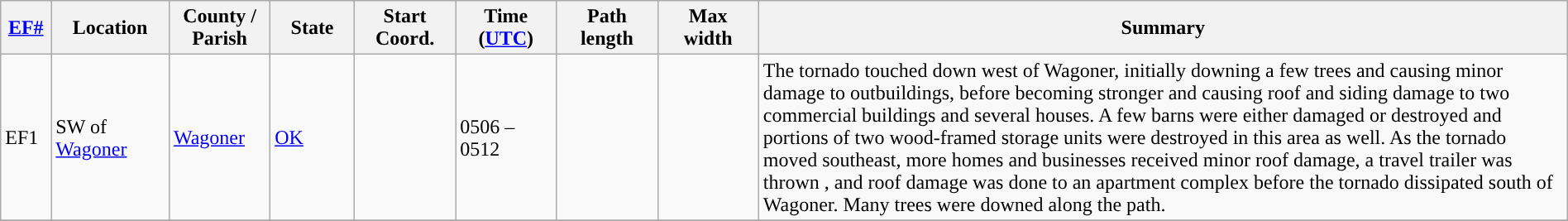<table class="wikitable sortable" style="width:100%;">
<tr>
<th scope="col" width="3%" align="center"><a href='#'>EF#</a></th>
<th scope="col" width="7%" align="center" class="unsortable">Location</th>
<th scope="col" width="6%" align="center" class="unsortable">County / Parish</th>
<th scope="col" width="5%" align="center">State</th>
<th scope="col" width="6%" align="center">Start Coord.</th>
<th scope="col" width="6%" align="center">Time (<a href='#'>UTC</a>)</th>
<th scope="col" width="6%" align="center">Path length</th>
<th scope="col" width="6%" align="center">Max width</th>
<th scope="col" width="48%" class="unsortable" align="center">Summary</th>
</tr>
<tr>
<td>EF1</td>
<td>SW of <a href='#'>Wagoner</a></td>
<td><a href='#'>Wagoner</a></td>
<td><a href='#'>OK</a></td>
<td></td>
<td>0506 – 0512</td>
<td></td>
<td></td>
<td>The tornado touched down west of Wagoner, initially downing a few trees and causing minor damage to outbuildings, before becoming stronger and causing roof and siding damage to two commercial buildings and several houses. A few barns were either damaged or destroyed and portions of two wood-framed storage units were destroyed in this area as well. As the tornado moved southeast, more homes and businesses received minor roof damage, a travel trailer was thrown , and roof damage was done to an apartment complex before the tornado dissipated south of Wagoner. Many trees were downed along the path.</td>
</tr>
<tr>
</tr>
</table>
